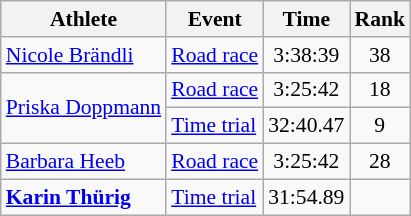<table class=wikitable style="font-size:90%">
<tr>
<th>Athlete</th>
<th>Event</th>
<th>Time</th>
<th>Rank</th>
</tr>
<tr align=center>
<td align=left><a href='#'>Nicole Brändli</a></td>
<td align=left><a href='#'>Road race</a></td>
<td>3:38:39</td>
<td>38</td>
</tr>
<tr align=center>
<td align=left rowspan=2><a href='#'>Priska Doppmann</a></td>
<td align=left><a href='#'>Road race</a></td>
<td>3:25:42</td>
<td>18</td>
</tr>
<tr align=center>
<td align=left><a href='#'>Time trial</a></td>
<td>32:40.47</td>
<td>9</td>
</tr>
<tr align=center>
<td align=left><a href='#'>Barbara Heeb</a></td>
<td align=left><a href='#'>Road race</a></td>
<td>3:25:42</td>
<td>28</td>
</tr>
<tr align=center>
<td align=left><strong><a href='#'>Karin Thürig</a></strong></td>
<td align=left><a href='#'>Time trial</a></td>
<td>31:54.89</td>
<td></td>
</tr>
</table>
